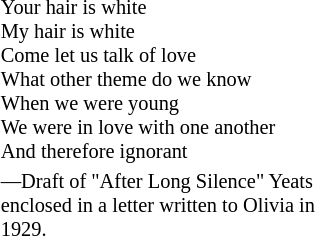<table class="toccolours" style="float: left; margin-left: .5em; margin-right: 2em; font-size: 85%; background; color:black; width:18em; max-width: 25%;">
<tr>
<td style="text-align: left;">Your hair is white<br>My hair is white<br>Come let us talk of love<br>What other theme do we know<br>When we were young<br>We were in love with one another<br>And therefore ignorant</td>
</tr>
<tr>
<td style="text-align: left;">—Draft of "After Long Silence" Yeats enclosed in a letter written to Olivia in 1929.</td>
</tr>
</table>
